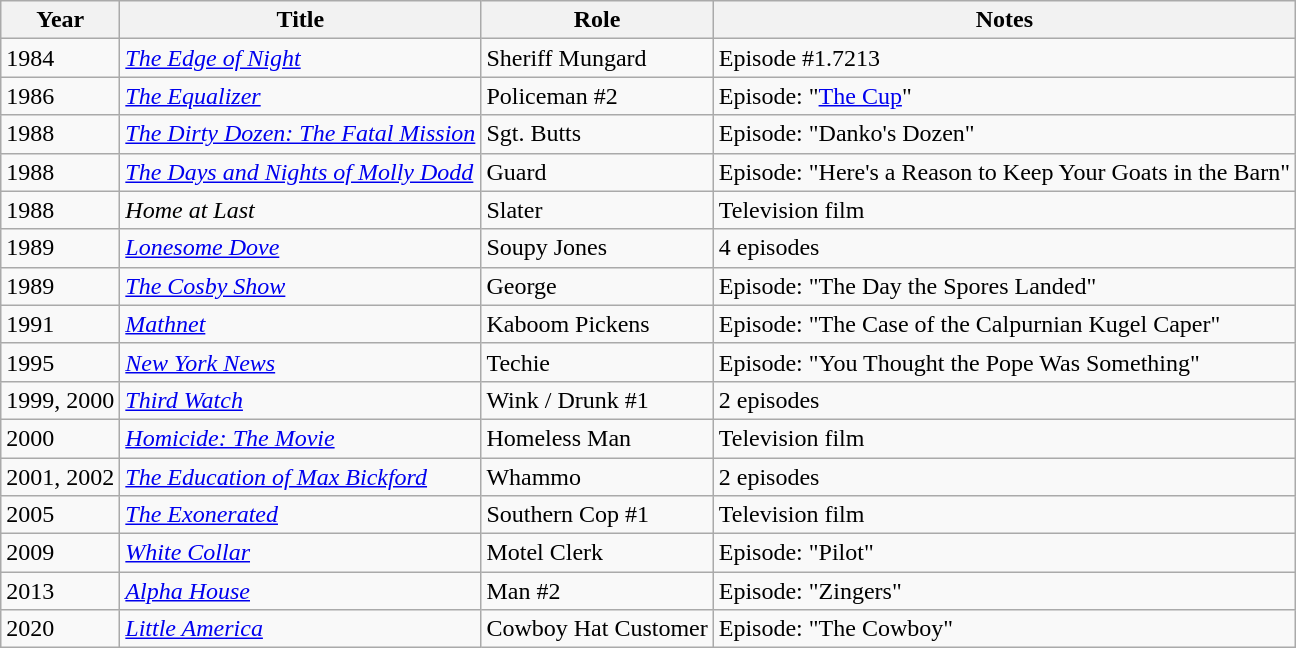<table class="wikitable sortable">
<tr>
<th>Year</th>
<th>Title</th>
<th>Role</th>
<th>Notes</th>
</tr>
<tr>
<td>1984</td>
<td><em><a href='#'>The Edge of Night</a></em></td>
<td>Sheriff Mungard</td>
<td>Episode #1.7213</td>
</tr>
<tr>
<td>1986</td>
<td><em><a href='#'>The Equalizer</a></em></td>
<td>Policeman #2</td>
<td>Episode: "<a href='#'>The Cup</a>"</td>
</tr>
<tr>
<td>1988</td>
<td><em><a href='#'>The Dirty Dozen: The Fatal Mission</a></em></td>
<td>Sgt. Butts</td>
<td>Episode: "Danko's Dozen"</td>
</tr>
<tr>
<td>1988</td>
<td><em><a href='#'>The Days and Nights of Molly Dodd</a></em></td>
<td>Guard</td>
<td>Episode: "Here's a Reason to Keep Your Goats in the Barn"</td>
</tr>
<tr>
<td>1988</td>
<td><em>Home at Last</em></td>
<td>Slater</td>
<td>Television film</td>
</tr>
<tr>
<td>1989</td>
<td><a href='#'><em>Lonesome Dove</em></a></td>
<td>Soupy Jones</td>
<td>4 episodes</td>
</tr>
<tr>
<td>1989</td>
<td><em><a href='#'>The Cosby Show</a></em></td>
<td>George</td>
<td>Episode: "The Day the Spores Landed"</td>
</tr>
<tr>
<td>1991</td>
<td><em><a href='#'>Mathnet</a></em></td>
<td>Kaboom Pickens</td>
<td>Episode: "The Case of the Calpurnian Kugel Caper"</td>
</tr>
<tr>
<td>1995</td>
<td><em><a href='#'>New York News</a></em></td>
<td>Techie</td>
<td>Episode: "You Thought the Pope Was Something"</td>
</tr>
<tr>
<td>1999, 2000</td>
<td><em><a href='#'>Third Watch</a></em></td>
<td>Wink / Drunk #1</td>
<td>2 episodes</td>
</tr>
<tr>
<td>2000</td>
<td><em><a href='#'>Homicide: The Movie</a></em></td>
<td>Homeless Man</td>
<td>Television film</td>
</tr>
<tr>
<td>2001, 2002</td>
<td><em><a href='#'>The Education of Max Bickford</a></em></td>
<td>Whammo</td>
<td>2 episodes</td>
</tr>
<tr>
<td>2005</td>
<td><em><a href='#'>The Exonerated</a></em></td>
<td>Southern Cop #1</td>
<td>Television film</td>
</tr>
<tr>
<td>2009</td>
<td><a href='#'><em>White Collar</em></a></td>
<td>Motel Clerk</td>
<td>Episode: "Pilot"</td>
</tr>
<tr>
<td>2013</td>
<td><em><a href='#'>Alpha House</a></em></td>
<td>Man #2</td>
<td>Episode: "Zingers"</td>
</tr>
<tr>
<td>2020</td>
<td><a href='#'><em>Little America</em></a></td>
<td>Cowboy Hat Customer</td>
<td>Episode: "The Cowboy"</td>
</tr>
</table>
